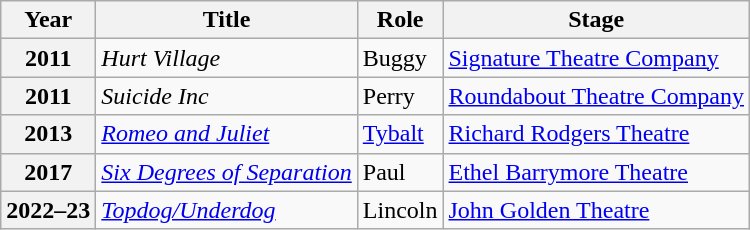<table class="wikitable plainrowheaders sortable">
<tr>
<th scope="col">Year</th>
<th scope="col">Title</th>
<th scope="col">Role</th>
<th scope="col">Stage</th>
</tr>
<tr>
<th scope="row">2011</th>
<td><em>Hurt Village</em></td>
<td>Buggy</td>
<td><a href='#'>Signature Theatre Company</a></td>
</tr>
<tr>
<th scope="row">2011</th>
<td><em>Suicide Inc</em></td>
<td>Perry</td>
<td><a href='#'>Roundabout Theatre Company</a></td>
</tr>
<tr>
<th scope="row">2013</th>
<td><em><a href='#'>Romeo and Juliet</a></em></td>
<td><a href='#'>Tybalt</a></td>
<td><a href='#'>Richard Rodgers Theatre</a></td>
</tr>
<tr>
<th scope="row">2017</th>
<td><em><a href='#'>Six Degrees of Separation</a></em></td>
<td>Paul</td>
<td><a href='#'>Ethel Barrymore Theatre</a></td>
</tr>
<tr>
<th scope="row">2022–23</th>
<td><em><a href='#'>Topdog/Underdog</a></em></td>
<td>Lincoln</td>
<td><a href='#'>John Golden Theatre</a></td>
</tr>
</table>
